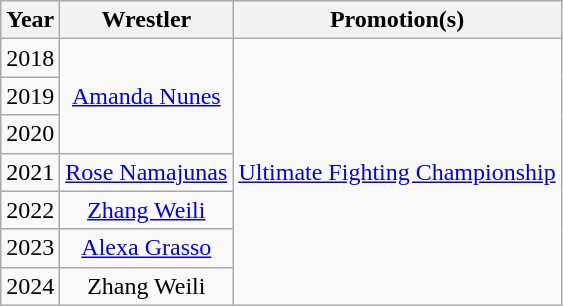<table class="wikitable sortable" style="text-align: center">
<tr>
<th>Year</th>
<th>Wrestler</th>
<th>Promotion(s)</th>
</tr>
<tr>
<td>2018</td>
<td rowspan=3><a href='#'>Amanda Nunes</a></td>
<td rowspan="7"><a href='#'>Ultimate Fighting Championship</a></td>
</tr>
<tr>
<td>2019</td>
</tr>
<tr>
<td>2020</td>
</tr>
<tr>
<td>2021</td>
<td><a href='#'>Rose Namajunas</a></td>
</tr>
<tr>
<td>2022</td>
<td><a href='#'>Zhang Weili</a></td>
</tr>
<tr>
<td>2023</td>
<td><a href='#'>Alexa Grasso</a></td>
</tr>
<tr>
<td>2024</td>
<td>Zhang Weili</td>
</tr>
</table>
